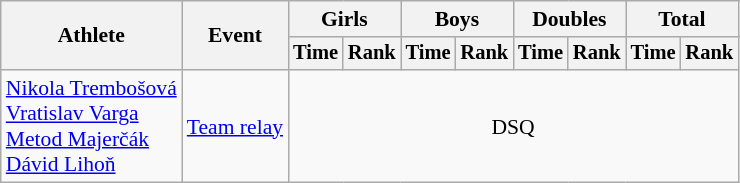<table class="wikitable" style="font-size:90%">
<tr>
<th rowspan="2">Athlete</th>
<th rowspan="2">Event</th>
<th colspan=2>Girls</th>
<th colspan=2>Boys</th>
<th colspan=2>Doubles</th>
<th colspan=2>Total</th>
</tr>
<tr style="font-size:95%">
<th>Time</th>
<th>Rank</th>
<th>Time</th>
<th>Rank</th>
<th>Time</th>
<th>Rank</th>
<th>Time</th>
<th>Rank</th>
</tr>
<tr align=center>
<td align=left><a href='#'>Nikola Trembošová</a><br><a href='#'>Vratislav Varga</a><br><a href='#'>Metod Majerčák</a><br><a href='#'>Dávid Lihoň</a></td>
<td align=left><a href='#'>Team relay</a></td>
<td colspan=8>DSQ</td>
</tr>
</table>
